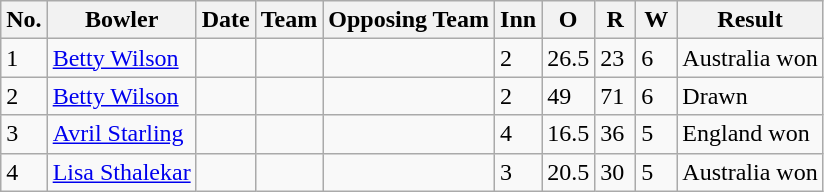<table class="wikitable sortable">
<tr>
<th>No.</th>
<th>Bowler</th>
<th>Date</th>
<th>Team</th>
<th>Opposing Team</th>
<th scope="col" style="width:20px;">Inn</th>
<th scope="col" style="width:20px;">O</th>
<th scope="col" style="width:20px;">R</th>
<th scope="col" style="width:20px;">W</th>
<th>Result</th>
</tr>
<tr>
<td>1</td>
<td><a href='#'>Betty Wilson</a></td>
<td></td>
<td></td>
<td></td>
<td>2</td>
<td>26.5</td>
<td>23</td>
<td>6</td>
<td>Australia won</td>
</tr>
<tr>
<td>2</td>
<td><a href='#'>Betty Wilson</a></td>
<td></td>
<td></td>
<td></td>
<td>2</td>
<td>49</td>
<td>71</td>
<td>6</td>
<td>Drawn</td>
</tr>
<tr>
<td>3</td>
<td><a href='#'>Avril Starling</a></td>
<td></td>
<td></td>
<td></td>
<td>4</td>
<td>16.5</td>
<td>36</td>
<td>5</td>
<td>England won</td>
</tr>
<tr>
<td>4</td>
<td><a href='#'>Lisa Sthalekar</a></td>
<td></td>
<td></td>
<td></td>
<td>3</td>
<td>20.5</td>
<td>30</td>
<td>5</td>
<td>Australia won</td>
</tr>
</table>
